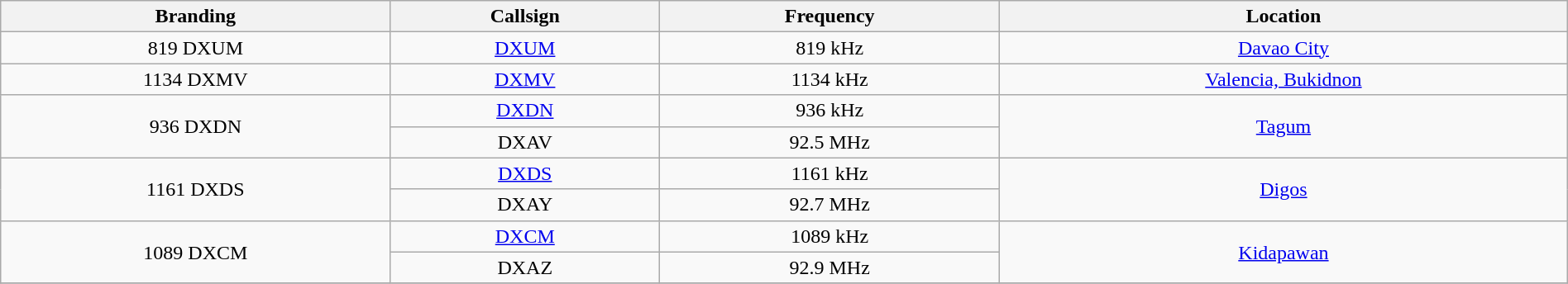<table class="wikitable" style="width:100%; text-align:center;">
<tr>
<th>Branding</th>
<th>Callsign</th>
<th>Frequency</th>
<th>Location</th>
</tr>
<tr>
<td>819 DXUM</td>
<td><a href='#'>DXUM</a></td>
<td>819 kHz</td>
<td><a href='#'>Davao City</a></td>
</tr>
<tr>
<td>1134 DXMV</td>
<td><a href='#'>DXMV</a></td>
<td>1134 kHz</td>
<td><a href='#'>Valencia, Bukidnon</a></td>
</tr>
<tr>
<td rowspan=2>936 DXDN</td>
<td><a href='#'>DXDN</a></td>
<td>936 kHz</td>
<td rowspan=2><a href='#'>Tagum</a></td>
</tr>
<tr>
<td>DXAV</td>
<td>92.5 MHz</td>
</tr>
<tr>
<td rowspan=2>1161 DXDS</td>
<td><a href='#'>DXDS</a></td>
<td>1161 kHz</td>
<td rowspan=2><a href='#'>Digos</a></td>
</tr>
<tr>
<td>DXAY</td>
<td>92.7 MHz</td>
</tr>
<tr>
<td rowspan=2>1089 DXCM</td>
<td><a href='#'>DXCM</a></td>
<td>1089 kHz</td>
<td rowspan=2><a href='#'>Kidapawan</a></td>
</tr>
<tr>
<td>DXAZ</td>
<td>92.9 MHz</td>
</tr>
<tr>
</tr>
</table>
